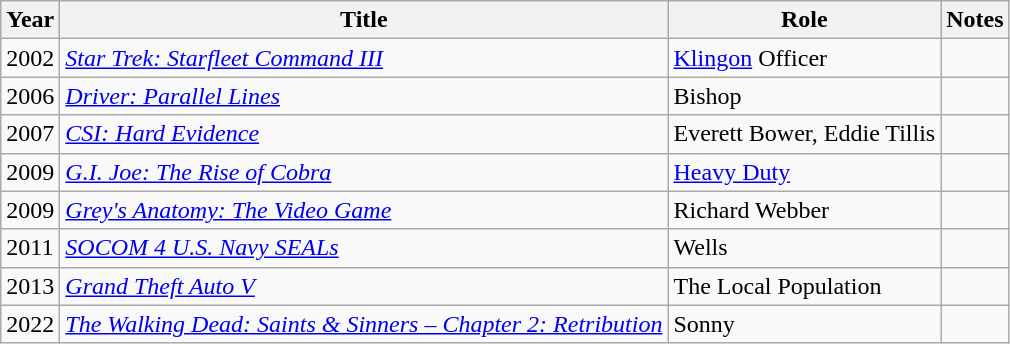<table class="wikitable sortable">
<tr>
<th>Year</th>
<th>Title</th>
<th>Role</th>
<th>Notes</th>
</tr>
<tr>
<td>2002</td>
<td><em><a href='#'>Star Trek: Starfleet Command III</a></em></td>
<td><a href='#'>Klingon</a> Officer</td>
<td></td>
</tr>
<tr>
<td>2006</td>
<td><em><a href='#'>Driver: Parallel Lines</a></em></td>
<td>Bishop</td>
<td></td>
</tr>
<tr>
<td>2007</td>
<td><em><a href='#'>CSI: Hard Evidence</a></em></td>
<td>Everett Bower, Eddie Tillis</td>
<td></td>
</tr>
<tr>
<td>2009</td>
<td><em><a href='#'>G.I. Joe: The Rise of Cobra</a></em></td>
<td><a href='#'>Heavy Duty</a></td>
<td></td>
</tr>
<tr>
<td>2009</td>
<td><em><a href='#'>Grey's Anatomy: The Video Game</a></em></td>
<td>Richard Webber</td>
<td></td>
</tr>
<tr>
<td>2011</td>
<td><em><a href='#'>SOCOM 4 U.S. Navy SEALs</a></em></td>
<td>Wells</td>
<td></td>
</tr>
<tr>
<td>2013</td>
<td><em><a href='#'>Grand Theft Auto V</a></em></td>
<td>The Local Population</td>
<td></td>
</tr>
<tr>
<td>2022</td>
<td><em><a href='#'>The Walking Dead: Saints & Sinners – Chapter 2: Retribution</a></em></td>
<td>Sonny</td>
<td></td>
</tr>
</table>
